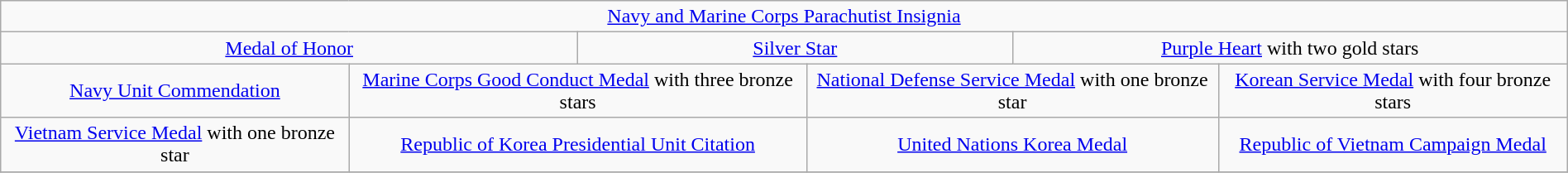<table class="wikitable" style="margin:1em auto; text-align:center;">
<tr>
<td colspan="10"><a href='#'>Navy and Marine Corps Parachutist Insignia</a></td>
</tr>
<tr>
<td colspan="4"><a href='#'>Medal of Honor</a></td>
<td colspan="4"><a href='#'>Silver Star</a></td>
<td colspan="4"><a href='#'>Purple Heart</a> with two gold stars</td>
</tr>
<tr>
<td colspan="3"><a href='#'>Navy Unit Commendation</a></td>
<td colspan="3"><a href='#'>Marine Corps Good Conduct Medal</a> with three bronze stars</td>
<td colspan="3"><a href='#'>National Defense Service Medal</a> with one bronze star</td>
<td colspan="3"><a href='#'>Korean Service Medal</a> with four bronze stars</td>
</tr>
<tr>
<td colspan="3"><a href='#'>Vietnam Service Medal</a> with one bronze star</td>
<td colspan="3"><a href='#'>Republic of Korea Presidential Unit Citation</a></td>
<td colspan="3"><a href='#'>United Nations Korea Medal</a></td>
<td colspan="3"><a href='#'>Republic of Vietnam Campaign Medal</a></td>
</tr>
<tr>
</tr>
</table>
